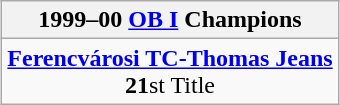<table class=wikitable style="text-align:center; margin:auto">
<tr>
<th>1999–00 <a href='#'>OB I</a> Champions</th>
</tr>
<tr>
<td><strong><a href='#'>Ferencvárosi TC-Thomas Jeans</a></strong><br><strong>21</strong>st Title</td>
</tr>
</table>
